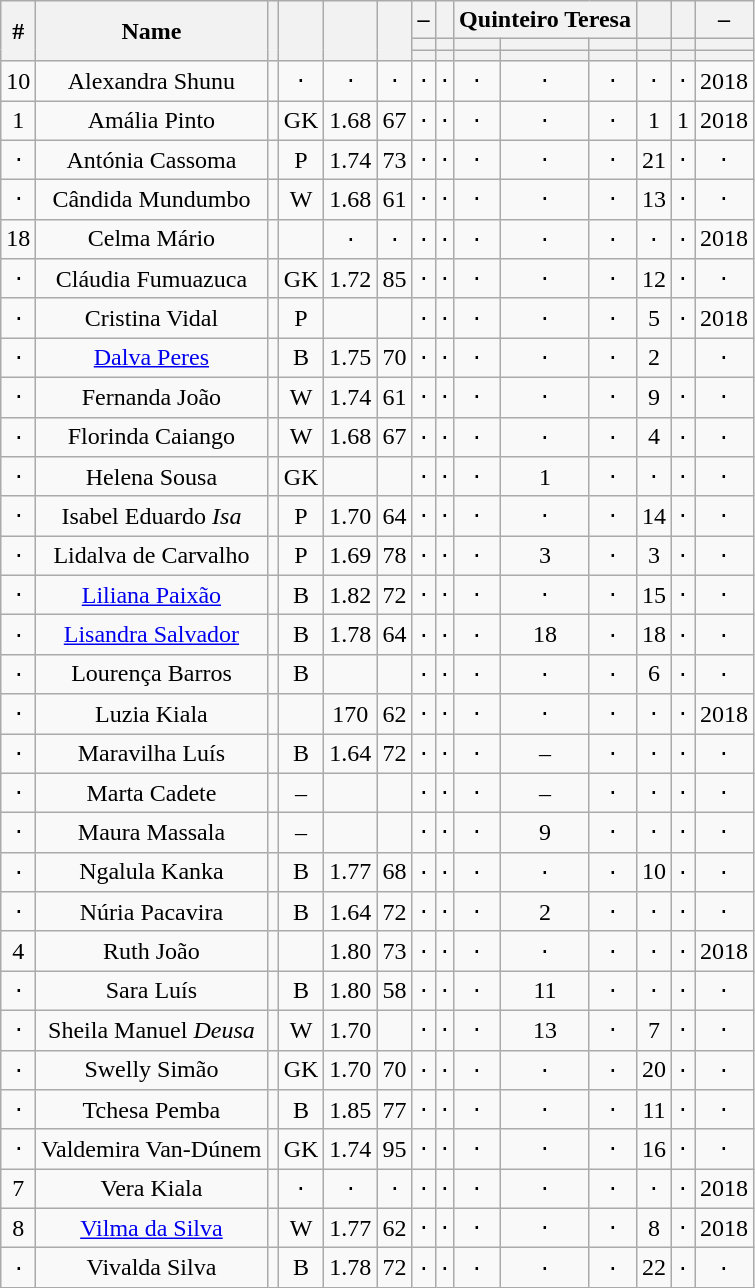<table class="wikitable plainrowheaders sortable" style="text-align:center">
<tr>
<th scope="col" rowspan="3">#</th>
<th scope="col" rowspan="3">Name</th>
<th scope="col" rowspan="3"></th>
<th scope="col" rowspan="3"></th>
<th scope="col" rowspan="3"></th>
<th scope="col" rowspan="3"></th>
<th colspan="1">–</th>
<th colspan="1"></th>
<th colspan="3">Quinteiro Teresa</th>
<th colspan="1"></th>
<th colspan="1"></th>
<th colspan="7">–</th>
</tr>
<tr>
<th colspan="1"></th>
<th colspan="1"></th>
<th colspan="1"></th>
<th colspan="1"></th>
<th colspan="1"></th>
<th colspan="1"></th>
<th colspan="1"></th>
<th colspan="1"></th>
</tr>
<tr>
<th scope="col" rowspan="1"></th>
<th scope="col" rowspan="1"></th>
<th scope="col" rowspan="1"></th>
<th scope="col" rowspan="1"></th>
<th scope="col" rowspan="1"></th>
<th scope="col" rowspan="1"></th>
<th scope="col" rowspan="1"></th>
<th scope="col" rowspan="1"></th>
</tr>
<tr>
<td>10</td>
<td>Alexandra Shunu</td>
<td></td>
<td>⋅</td>
<td>⋅</td>
<td>⋅</td>
<td>⋅</td>
<td>⋅</td>
<td>⋅</td>
<td>⋅</td>
<td>⋅</td>
<td>⋅</td>
<td>⋅</td>
<td>2018</td>
</tr>
<tr>
<td data-sort-value="01">1</td>
<td>Amália Pinto</td>
<td></td>
<td data-sort-value="1">GK</td>
<td>1.68</td>
<td>67</td>
<td>⋅</td>
<td>⋅</td>
<td>⋅</td>
<td>⋅</td>
<td>⋅</td>
<td data-sort-value="01">1</td>
<td data-sort-value="01">1</td>
<td>2018</td>
</tr>
<tr>
<td>⋅</td>
<td>Antónia Cassoma</td>
<td></td>
<td data-sort-value="4">P</td>
<td>1.74</td>
<td>73</td>
<td>⋅</td>
<td>⋅</td>
<td>⋅</td>
<td>⋅</td>
<td>⋅</td>
<td>21</td>
<td>⋅</td>
<td>⋅</td>
</tr>
<tr>
<td>⋅</td>
<td data-sort-value="Candida">Cândida Mundumbo</td>
<td></td>
<td data-sort-value="3">W</td>
<td>1.68</td>
<td>61</td>
<td>⋅</td>
<td>⋅</td>
<td>⋅</td>
<td>⋅</td>
<td>⋅</td>
<td>13</td>
<td>⋅</td>
<td>⋅</td>
</tr>
<tr>
<td>18</td>
<td>Celma Mário</td>
<td></td>
<td data-sort-value="2"></td>
<td>⋅</td>
<td>⋅</td>
<td>⋅</td>
<td>⋅</td>
<td>⋅</td>
<td>⋅</td>
<td>⋅</td>
<td>⋅</td>
<td>⋅</td>
<td>2018</td>
</tr>
<tr>
<td>⋅</td>
<td>Cláudia Fumuazuca</td>
<td></td>
<td data-sort-value="1">GK</td>
<td>1.72</td>
<td>85</td>
<td>⋅</td>
<td>⋅</td>
<td>⋅</td>
<td>⋅</td>
<td>⋅</td>
<td>12</td>
<td>⋅</td>
<td>⋅</td>
</tr>
<tr>
<td>⋅</td>
<td>Cristina Vidal</td>
<td></td>
<td data-sort-value="4">P</td>
<td></td>
<td></td>
<td>⋅</td>
<td>⋅</td>
<td>⋅</td>
<td>⋅</td>
<td>⋅</td>
<td data-sort-value="05">5</td>
<td>⋅</td>
<td>2018</td>
</tr>
<tr>
<td>⋅</td>
<td><a href='#'>Dalva Peres</a></td>
<td></td>
<td data-sort-value="2">B</td>
<td>1.75</td>
<td>70</td>
<td>⋅</td>
<td>⋅</td>
<td>⋅</td>
<td>⋅</td>
<td>⋅</td>
<td data-sort-value="02">2</td>
<td data-sort-value="⋅"><a href='#'></a></td>
<td>⋅</td>
</tr>
<tr>
<td>⋅</td>
<td>Fernanda João</td>
<td></td>
<td data-sort-value="3">W</td>
<td>1.74</td>
<td>61</td>
<td>⋅</td>
<td>⋅</td>
<td>⋅</td>
<td>⋅</td>
<td>⋅</td>
<td data-sort-value="09">9</td>
<td>⋅</td>
<td>⋅</td>
</tr>
<tr>
<td>⋅</td>
<td>Florinda Caiango</td>
<td></td>
<td data-sort-value="3">W</td>
<td>1.68</td>
<td>67</td>
<td>⋅</td>
<td>⋅</td>
<td>⋅</td>
<td>⋅</td>
<td>⋅</td>
<td data-sort-value="04">4</td>
<td>⋅</td>
<td>⋅</td>
</tr>
<tr>
<td>⋅</td>
<td>Helena Sousa</td>
<td></td>
<td data-sort-value="1">GK</td>
<td></td>
<td></td>
<td>⋅</td>
<td>⋅</td>
<td>⋅</td>
<td data-sort-value="01">1</td>
<td>⋅</td>
<td>⋅</td>
<td>⋅</td>
<td>⋅</td>
</tr>
<tr>
<td>⋅</td>
<td>Isabel Eduardo <em>Isa</em></td>
<td></td>
<td data-sort-value="4">P</td>
<td>1.70</td>
<td>64</td>
<td>⋅</td>
<td>⋅</td>
<td>⋅</td>
<td>⋅</td>
<td>⋅</td>
<td>14</td>
<td>⋅</td>
<td>⋅</td>
</tr>
<tr>
<td>⋅</td>
<td>Lidalva de Carvalho</td>
<td></td>
<td data-sort-value="4">P</td>
<td>1.69</td>
<td>78</td>
<td>⋅</td>
<td>⋅</td>
<td>⋅</td>
<td data-sort-value="03">3</td>
<td>⋅</td>
<td data-sort-value="03">3</td>
<td>⋅</td>
<td>⋅</td>
</tr>
<tr>
<td>⋅</td>
<td><a href='#'>Liliana Paixão</a></td>
<td></td>
<td data-sort-value="2">B</td>
<td>1.82</td>
<td>72</td>
<td>⋅</td>
<td>⋅</td>
<td>⋅</td>
<td>⋅</td>
<td>⋅</td>
<td>15</td>
<td>⋅</td>
<td>⋅</td>
</tr>
<tr>
<td>⋅</td>
<td><a href='#'>Lisandra Salvador</a></td>
<td></td>
<td data-sort-value="2">B</td>
<td>1.78</td>
<td>64</td>
<td>⋅</td>
<td>⋅</td>
<td>⋅</td>
<td>18</td>
<td>⋅</td>
<td>18</td>
<td>⋅</td>
<td>⋅</td>
</tr>
<tr>
<td>⋅</td>
<td>Lourença Barros</td>
<td></td>
<td data-sort-value="2">B</td>
<td></td>
<td></td>
<td>⋅</td>
<td>⋅</td>
<td>⋅</td>
<td>⋅</td>
<td>⋅</td>
<td data-sort-value="06">6</td>
<td>⋅</td>
<td>⋅</td>
</tr>
<tr>
<td>⋅</td>
<td>Luzia Kiala</td>
<td></td>
<td data-sort-value="2"></td>
<td>170</td>
<td>62</td>
<td>⋅</td>
<td>⋅</td>
<td>⋅</td>
<td>⋅</td>
<td>⋅</td>
<td>⋅</td>
<td>⋅</td>
<td>2018</td>
</tr>
<tr>
<td>⋅</td>
<td>Maravilha Luís</td>
<td></td>
<td data-sort-value="2">B</td>
<td>1.64</td>
<td>72</td>
<td>⋅</td>
<td>⋅</td>
<td>⋅</td>
<td>–</td>
<td>⋅</td>
<td>⋅</td>
<td>⋅</td>
<td>⋅</td>
</tr>
<tr>
<td>⋅</td>
<td>Marta Cadete</td>
<td></td>
<td>–</td>
<td></td>
<td></td>
<td>⋅</td>
<td>⋅</td>
<td>⋅</td>
<td>–</td>
<td>⋅</td>
<td>⋅</td>
<td>⋅</td>
<td>⋅</td>
</tr>
<tr>
<td>⋅</td>
<td>Maura Massala</td>
<td></td>
<td>–</td>
<td></td>
<td></td>
<td>⋅</td>
<td>⋅</td>
<td>⋅</td>
<td data-sort-value="09">9</td>
<td>⋅</td>
<td>⋅</td>
<td>⋅</td>
<td>⋅</td>
</tr>
<tr>
<td>⋅</td>
<td>Ngalula Kanka</td>
<td></td>
<td data-sort-value="2">B</td>
<td>1.77</td>
<td>68</td>
<td>⋅</td>
<td>⋅</td>
<td>⋅</td>
<td>⋅</td>
<td>⋅</td>
<td>10</td>
<td>⋅</td>
<td>⋅</td>
</tr>
<tr>
<td>⋅</td>
<td>Núria Pacavira</td>
<td></td>
<td data-sort-value="2">B</td>
<td>1.64</td>
<td>72</td>
<td>⋅</td>
<td>⋅</td>
<td>⋅</td>
<td data-sort-value="02">2</td>
<td>⋅</td>
<td>⋅</td>
<td>⋅</td>
<td>⋅</td>
</tr>
<tr>
<td data-sort-value="04">4</td>
<td>Ruth João</td>
<td></td>
<td data-sort-value="2"></td>
<td>1.80</td>
<td>73</td>
<td>⋅</td>
<td>⋅</td>
<td>⋅</td>
<td>⋅</td>
<td>⋅</td>
<td>⋅</td>
<td>⋅</td>
<td>2018</td>
</tr>
<tr>
<td>⋅</td>
<td>Sara Luís</td>
<td></td>
<td data-sort-value="2">B</td>
<td>1.80</td>
<td>58</td>
<td>⋅</td>
<td>⋅</td>
<td>⋅</td>
<td>11</td>
<td>⋅</td>
<td>⋅</td>
<td>⋅</td>
<td>⋅</td>
</tr>
<tr>
<td>⋅</td>
<td>Sheila Manuel <em>Deusa</em></td>
<td></td>
<td data-sort-value="3">W</td>
<td>1.70</td>
<td></td>
<td>⋅</td>
<td>⋅</td>
<td>⋅</td>
<td>13</td>
<td>⋅</td>
<td data-sort-value="07">7</td>
<td>⋅</td>
<td>⋅</td>
</tr>
<tr>
<td>⋅</td>
<td>Swelly Simão</td>
<td></td>
<td data-sort-value="1">GK</td>
<td>1.70</td>
<td>70</td>
<td>⋅</td>
<td>⋅</td>
<td>⋅</td>
<td>⋅</td>
<td>⋅</td>
<td>20</td>
<td>⋅</td>
<td>⋅</td>
</tr>
<tr>
<td>⋅</td>
<td>Tchesa Pemba</td>
<td></td>
<td data-sort-value="2">B</td>
<td>1.85</td>
<td>77</td>
<td>⋅</td>
<td>⋅</td>
<td>⋅</td>
<td>⋅</td>
<td>⋅</td>
<td>11</td>
<td>⋅</td>
<td>⋅</td>
</tr>
<tr>
<td>⋅</td>
<td>Valdemira Van-Dúnem</td>
<td></td>
<td data-sort-value="1">GK</td>
<td>1.74</td>
<td>95</td>
<td>⋅</td>
<td>⋅</td>
<td>⋅</td>
<td>⋅</td>
<td>⋅</td>
<td>16</td>
<td>⋅</td>
<td>⋅</td>
</tr>
<tr>
<td data-sort-value="07">7</td>
<td>Vera Kiala</td>
<td></td>
<td>⋅</td>
<td>⋅</td>
<td>⋅</td>
<td>⋅</td>
<td>⋅</td>
<td>⋅</td>
<td>⋅</td>
<td>⋅</td>
<td>⋅</td>
<td>⋅</td>
<td>2018</td>
</tr>
<tr>
<td data-sort-value="08">8</td>
<td><a href='#'>Vilma da Silva</a></td>
<td></td>
<td data-sort-value="3">W</td>
<td>1.77</td>
<td>62</td>
<td>⋅</td>
<td>⋅</td>
<td>⋅</td>
<td>⋅</td>
<td>⋅</td>
<td data-sort-value="08">8</td>
<td>⋅</td>
<td>2018</td>
</tr>
<tr>
<td>⋅</td>
<td>Vivalda Silva</td>
<td></td>
<td data-sort-value="2">B</td>
<td>1.78</td>
<td>72</td>
<td>⋅</td>
<td>⋅</td>
<td>⋅</td>
<td>⋅</td>
<td>⋅</td>
<td>22</td>
<td>⋅</td>
<td>⋅</td>
</tr>
</table>
